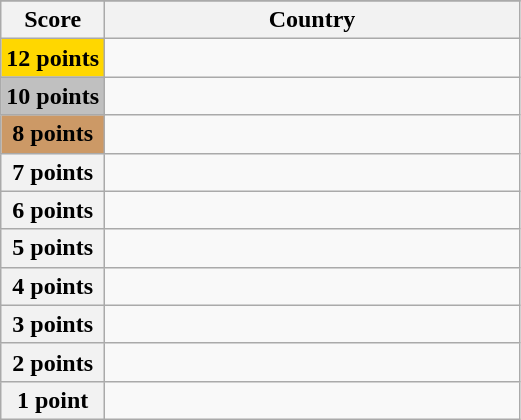<table class="wikitable">
<tr>
</tr>
<tr>
<th scope="col" width="20%">Score</th>
<th scope="col">Country</th>
</tr>
<tr>
<th scope="row" style="background:gold">12 points</th>
<td></td>
</tr>
<tr>
<th scope="row" style="background:silver">10 points</th>
<td></td>
</tr>
<tr>
<th scope="row" style="background:#CC9966">8 points</th>
<td></td>
</tr>
<tr>
<th scope="row">7 points</th>
<td></td>
</tr>
<tr>
<th scope="row">6 points</th>
<td></td>
</tr>
<tr>
<th scope="row">5 points</th>
<td></td>
</tr>
<tr>
<th scope="row">4 points</th>
<td></td>
</tr>
<tr>
<th scope="row">3 points</th>
<td></td>
</tr>
<tr>
<th scope="row">2 points</th>
<td></td>
</tr>
<tr>
<th scope="row">1 point</th>
<td></td>
</tr>
</table>
